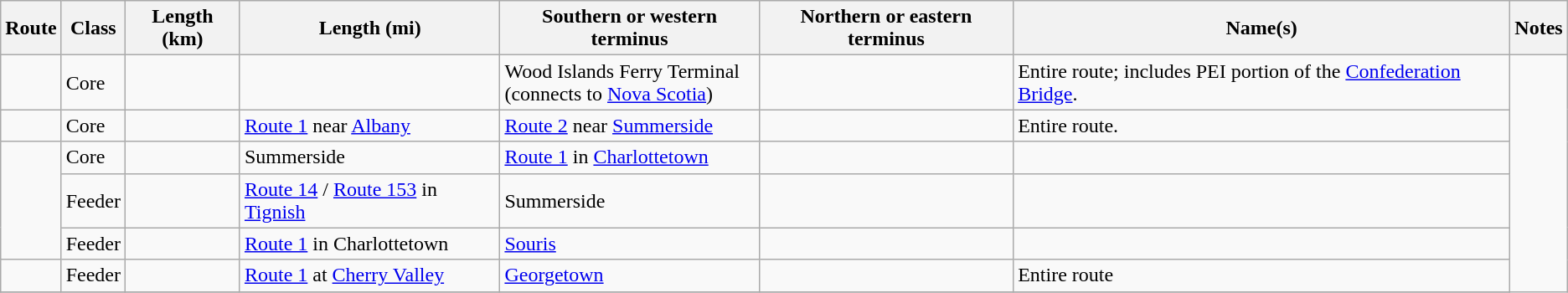<table class="wikitable sortable">
<tr>
<th>Route</th>
<th>Class</th>
<th>Length (km)</th>
<th>Length (mi)</th>
<th class="unsortable">Southern or western terminus</th>
<th class="unsortable">Northern or eastern terminus</th>
<th class="unsortable">Name(s)</th>
<th class="unsortable">Notes</th>
</tr>
<tr>
<td></td>
<td>Core</td>
<td></td>
<td></td>
<td>Wood Islands Ferry Terminal<br>(connects to <a href='#'>Nova Scotia</a>)</td>
<td></td>
<td>Entire route; includes PEI portion of the <a href='#'>Confederation Bridge</a>.</td>
</tr>
<tr>
<td></td>
<td>Core</td>
<td></td>
<td><a href='#'>Route 1</a> near <a href='#'>Albany</a></td>
<td><a href='#'>Route 2</a> near <a href='#'>Summerside</a></td>
<td></td>
<td>Entire route.</td>
</tr>
<tr>
<td rowspan=3></td>
<td>Core</td>
<td></td>
<td>Summerside</td>
<td><a href='#'>Route 1</a> in <a href='#'>Charlottetown</a></td>
<td></td>
<td></td>
</tr>
<tr>
<td>Feeder</td>
<td></td>
<td><a href='#'>Route 14</a> / <a href='#'>Route 153</a> in <a href='#'>Tignish</a></td>
<td>Summerside</td>
<td></td>
<td></td>
</tr>
<tr>
<td>Feeder</td>
<td></td>
<td><a href='#'>Route 1</a> in Charlottetown</td>
<td><a href='#'>Souris</a></td>
<td></td>
<td></td>
</tr>
<tr>
<td></td>
<td>Feeder</td>
<td></td>
<td><a href='#'>Route 1</a> at <a href='#'>Cherry Valley</a></td>
<td><a href='#'>Georgetown</a></td>
<td></td>
<td>Entire route</td>
</tr>
<tr>
</tr>
</table>
